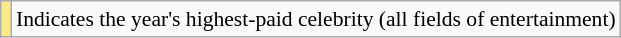<table class="wikitable sortable plainrowheaders" style="font-size:90%">
<tr>
<td style="background:#FAEB86;"> </td>
<td>Indicates the year's highest-paid celebrity (all fields of entertainment)</td>
</tr>
</table>
